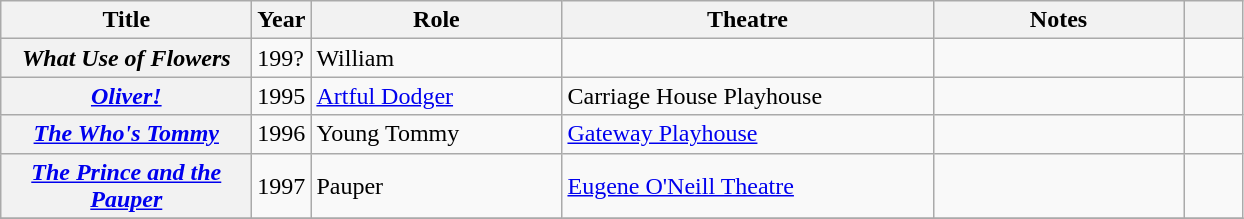<table class="wikitable plainrowheaders">
<tr>
<th scope="col" style="width: 10em;">Title</th>
<th scope="col" style="width: 1em;">Year</th>
<th scope="col" style="width: 10em;">Role</th>
<th scope="col" style="width: 15em;">Theatre</th>
<th scope="col" style="width: 10em;" class="unsortable">Notes</th>
<th scope="col" style="width: 2em;" class="unsortable"></th>
</tr>
<tr>
<th scope="row"><em>What Use of Flowers</em></th>
<td>199?</td>
<td>William</td>
<td></td>
<td></td>
<td></td>
</tr>
<tr>
<th scope="row"><em><a href='#'>Oliver!</a></em></th>
<td>1995</td>
<td><a href='#'>Artful Dodger</a></td>
<td>Carriage House Playhouse</td>
<td></td>
<td></td>
</tr>
<tr>
<th scope="row"><em><a href='#'>The Who's Tommy</a></em></th>
<td>1996</td>
<td>Young Tommy</td>
<td><a href='#'>Gateway Playhouse</a></td>
<td></td>
<td></td>
</tr>
<tr>
<th scope="row"><em><a href='#'>The Prince and the Pauper</a></em></th>
<td>1997</td>
<td>Pauper</td>
<td><a href='#'>Eugene O'Neill Theatre</a></td>
<td></td>
<td></td>
</tr>
<tr>
</tr>
</table>
